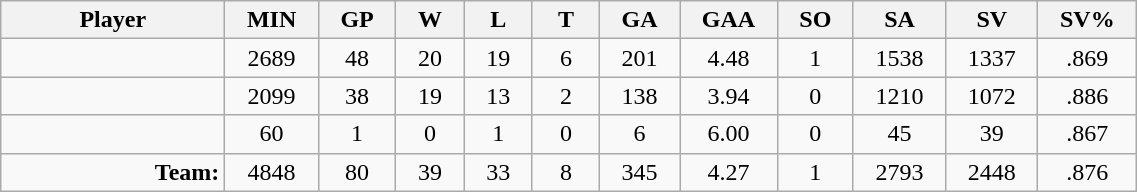<table class="wikitable sortable" width="60%">
<tr>
<th bgcolor="#DDDDFF" width="10%">Player</th>
<th width="3%" bgcolor="#DDDDFF" title="Minutes played">MIN</th>
<th width="3%" bgcolor="#DDDDFF" title="Games played in">GP</th>
<th width="3%" bgcolor="#DDDDFF" title="Wins">W</th>
<th width="3%" bgcolor="#DDDDFF"title="Losses">L</th>
<th width="3%" bgcolor="#DDDDFF" title="Ties">T</th>
<th width="3%" bgcolor="#DDDDFF" title="Goals against">GA</th>
<th width="3%" bgcolor="#DDDDFF" title="Goals against average">GAA</th>
<th width="3%" bgcolor="#DDDDFF"title="Shut-outs">SO</th>
<th width="3%" bgcolor="#DDDDFF" title="Shots against">SA</th>
<th width="3%" bgcolor="#DDDDFF" title="Shots saved">SV</th>
<th width="3%" bgcolor="#DDDDFF" title="Save percentage">SV%</th>
</tr>
<tr align="center">
<td align="right"></td>
<td>2689</td>
<td>48</td>
<td>20</td>
<td>19</td>
<td>6</td>
<td>201</td>
<td>4.48</td>
<td>1</td>
<td>1538</td>
<td>1337</td>
<td>.869</td>
</tr>
<tr align="center">
<td align="right"></td>
<td>2099</td>
<td>38</td>
<td>19</td>
<td>13</td>
<td>2</td>
<td>138</td>
<td>3.94</td>
<td>0</td>
<td>1210</td>
<td>1072</td>
<td>.886</td>
</tr>
<tr align="center">
<td align="right"></td>
<td>60</td>
<td>1</td>
<td>0</td>
<td>1</td>
<td>0</td>
<td>6</td>
<td>6.00</td>
<td>0</td>
<td>45</td>
<td>39</td>
<td>.867</td>
</tr>
<tr align="center">
<td align="right"><strong>Team:</strong></td>
<td>4848</td>
<td>80</td>
<td>39</td>
<td>33</td>
<td>8</td>
<td>345</td>
<td>4.27</td>
<td>1</td>
<td>2793</td>
<td>2448</td>
<td>.876</td>
</tr>
</table>
